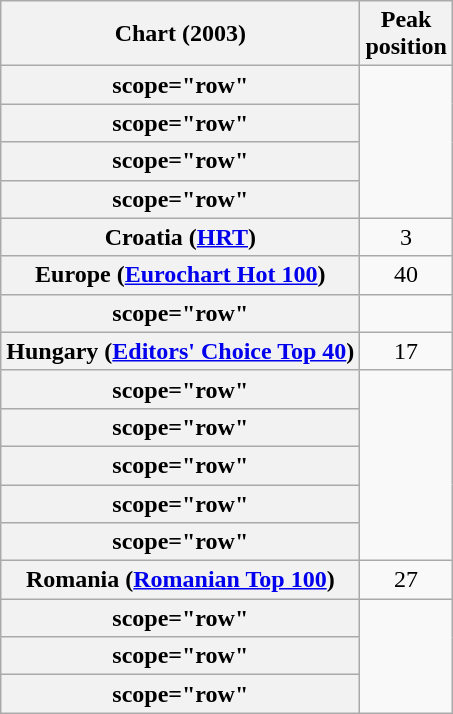<table class="wikitable sortable plainrowheaders" style="text-align:center">
<tr>
<th scope="col">Chart (2003)</th>
<th scope="col">Peak<br>position</th>
</tr>
<tr>
<th>scope="row"</th>
</tr>
<tr>
<th>scope="row"</th>
</tr>
<tr>
<th>scope="row"</th>
</tr>
<tr>
<th>scope="row"</th>
</tr>
<tr>
<th scope=row>Croatia (<a href='#'>HRT</a>)</th>
<td>3</td>
</tr>
<tr>
<th scope="row">Europe (<a href='#'>Eurochart Hot 100</a>)</th>
<td>40</td>
</tr>
<tr>
<th>scope="row"</th>
</tr>
<tr>
<th scope="row">Hungary (<a href='#'>Editors' Choice Top 40</a>)</th>
<td>17</td>
</tr>
<tr>
<th>scope="row"</th>
</tr>
<tr>
<th>scope="row"</th>
</tr>
<tr>
<th>scope="row"</th>
</tr>
<tr>
<th>scope="row"</th>
</tr>
<tr>
<th>scope="row"</th>
</tr>
<tr>
<th scope="row">Romania (<a href='#'>Romanian Top 100</a>)</th>
<td>27</td>
</tr>
<tr>
<th>scope="row"</th>
</tr>
<tr>
<th>scope="row"</th>
</tr>
<tr>
<th>scope="row"</th>
</tr>
</table>
